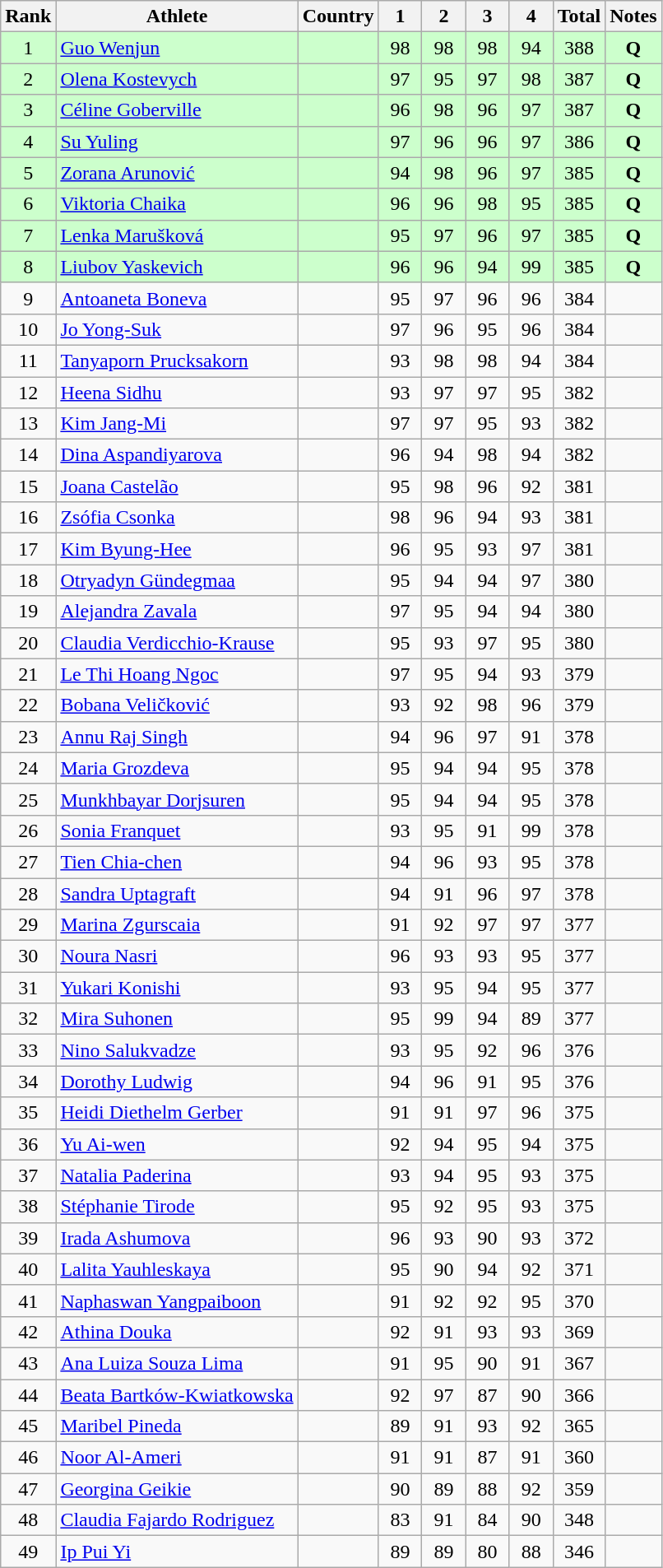<table class="wikitable sortable" style="text-align:center">
<tr>
<th>Rank</th>
<th>Athlete</th>
<th>Country</th>
<th class="sortable" style="width: 28px">1</th>
<th class="sortable" style="width: 28px">2</th>
<th class="sortable" style="width: 28px">3</th>
<th class="sortable" style="width: 28px">4</th>
<th>Total</th>
<th class="unsortable">Notes</th>
</tr>
<tr bgcolor=#ccffcc>
<td>1</td>
<td align="left"><a href='#'>Guo Wenjun</a></td>
<td align="left"></td>
<td>98</td>
<td>98</td>
<td>98</td>
<td>94</td>
<td>388</td>
<td><strong>Q</strong></td>
</tr>
<tr bgcolor=#ccffcc>
<td>2</td>
<td align="left"><a href='#'>Olena Kostevych</a></td>
<td align="left"></td>
<td>97</td>
<td>95</td>
<td>97</td>
<td>98</td>
<td>387</td>
<td><strong>Q</strong></td>
</tr>
<tr bgcolor=#ccffcc>
<td>3</td>
<td align="left"><a href='#'>Céline Goberville</a></td>
<td align="left"></td>
<td>96</td>
<td>98</td>
<td>96</td>
<td>97</td>
<td>387</td>
<td><strong>Q</strong></td>
</tr>
<tr bgcolor=#ccffcc>
<td>4</td>
<td align="left"><a href='#'>Su Yuling</a></td>
<td align="left"></td>
<td>97</td>
<td>96</td>
<td>96</td>
<td>97</td>
<td>386</td>
<td><strong>Q</strong></td>
</tr>
<tr bgcolor=#ccffcc>
<td>5</td>
<td align="left"><a href='#'>Zorana Arunović</a></td>
<td align="left"></td>
<td>94</td>
<td>98</td>
<td>96</td>
<td>97</td>
<td>385</td>
<td><strong>Q</strong></td>
</tr>
<tr bgcolor=#ccffcc>
<td>6</td>
<td align="left"><a href='#'>Viktoria Chaika</a></td>
<td align="left"></td>
<td>96</td>
<td>96</td>
<td>98</td>
<td>95</td>
<td>385</td>
<td><strong>Q</strong></td>
</tr>
<tr bgcolor=#ccffcc>
<td>7</td>
<td align="left"><a href='#'>Lenka Marušková</a></td>
<td align="left"></td>
<td>95</td>
<td>97</td>
<td>96</td>
<td>97</td>
<td>385</td>
<td><strong>Q</strong></td>
</tr>
<tr bgcolor=#ccffcc>
<td>8</td>
<td align="left"><a href='#'>Liubov Yaskevich</a></td>
<td align="left"></td>
<td>96</td>
<td>96</td>
<td>94</td>
<td>99</td>
<td>385</td>
<td><strong>Q</strong></td>
</tr>
<tr>
<td>9</td>
<td align="left"><a href='#'>Antoaneta Boneva</a></td>
<td align="left"></td>
<td>95</td>
<td>97</td>
<td>96</td>
<td>96</td>
<td>384</td>
<td></td>
</tr>
<tr>
<td>10</td>
<td align="left"><a href='#'>Jo Yong-Suk</a></td>
<td align="left"></td>
<td>97</td>
<td>96</td>
<td>95</td>
<td>96</td>
<td>384</td>
<td></td>
</tr>
<tr>
<td>11</td>
<td align="left"><a href='#'>Tanyaporn Prucksakorn</a></td>
<td align="left"></td>
<td>93</td>
<td>98</td>
<td>98</td>
<td>94</td>
<td>384</td>
<td></td>
</tr>
<tr>
<td>12</td>
<td align="left"><a href='#'>Heena Sidhu</a></td>
<td align="left"></td>
<td>93</td>
<td>97</td>
<td>97</td>
<td>95</td>
<td>382</td>
<td></td>
</tr>
<tr>
<td>13</td>
<td align="left"><a href='#'>Kim Jang-Mi</a></td>
<td align="left"></td>
<td>97</td>
<td>97</td>
<td>95</td>
<td>93</td>
<td>382</td>
<td></td>
</tr>
<tr>
<td>14</td>
<td align="left"><a href='#'>Dina Aspandiyarova</a></td>
<td align="left"></td>
<td>96</td>
<td>94</td>
<td>98</td>
<td>94</td>
<td>382</td>
<td></td>
</tr>
<tr>
<td>15</td>
<td align="left"><a href='#'>Joana Castelão</a></td>
<td align="left"></td>
<td>95</td>
<td>98</td>
<td>96</td>
<td>92</td>
<td>381</td>
<td></td>
</tr>
<tr>
<td>16</td>
<td align="left"><a href='#'>Zsófia Csonka</a></td>
<td align="left"></td>
<td>98</td>
<td>96</td>
<td>94</td>
<td>93</td>
<td>381</td>
<td></td>
</tr>
<tr>
<td>17</td>
<td align="left"><a href='#'>Kim Byung-Hee</a></td>
<td align="left"></td>
<td>96</td>
<td>95</td>
<td>93</td>
<td>97</td>
<td>381</td>
<td></td>
</tr>
<tr>
<td>18</td>
<td align="left"><a href='#'>Otryadyn Gündegmaa</a></td>
<td align="left"></td>
<td>95</td>
<td>94</td>
<td>94</td>
<td>97</td>
<td>380</td>
<td></td>
</tr>
<tr>
<td>19</td>
<td align="left"><a href='#'>Alejandra Zavala</a></td>
<td align="left"></td>
<td>97</td>
<td>95</td>
<td>94</td>
<td>94</td>
<td>380</td>
<td></td>
</tr>
<tr>
<td>20</td>
<td align="left"><a href='#'>Claudia Verdicchio-Krause</a></td>
<td align="left"></td>
<td>95</td>
<td>93</td>
<td>97</td>
<td>95</td>
<td>380</td>
<td></td>
</tr>
<tr>
<td>21</td>
<td align="left"><a href='#'>Le Thi Hoang Ngoc</a></td>
<td align="left"></td>
<td>97</td>
<td>95</td>
<td>94</td>
<td>93</td>
<td>379</td>
<td></td>
</tr>
<tr>
<td>22</td>
<td align="left"><a href='#'>Bobana Veličković</a></td>
<td align="left"></td>
<td>93</td>
<td>92</td>
<td>98</td>
<td>96</td>
<td>379</td>
<td></td>
</tr>
<tr>
<td>23</td>
<td align="left"><a href='#'>Annu Raj Singh</a></td>
<td align="left"></td>
<td>94</td>
<td>96</td>
<td>97</td>
<td>91</td>
<td>378</td>
<td></td>
</tr>
<tr>
<td>24</td>
<td align="left"><a href='#'>Maria Grozdeva</a></td>
<td align="left"></td>
<td>95</td>
<td>94</td>
<td>94</td>
<td>95</td>
<td>378</td>
<td></td>
</tr>
<tr>
<td>25</td>
<td align="left"><a href='#'>Munkhbayar Dorjsuren</a></td>
<td align="left"></td>
<td>95</td>
<td>94</td>
<td>94</td>
<td>95</td>
<td>378</td>
<td></td>
</tr>
<tr>
<td>26</td>
<td align="left"><a href='#'>Sonia Franquet</a></td>
<td align="left"></td>
<td>93</td>
<td>95</td>
<td>91</td>
<td>99</td>
<td>378</td>
<td></td>
</tr>
<tr>
<td>27</td>
<td align="left"><a href='#'>Tien Chia-chen</a></td>
<td align="left"></td>
<td>94</td>
<td>96</td>
<td>93</td>
<td>95</td>
<td>378</td>
<td></td>
</tr>
<tr>
<td>28</td>
<td align="left"><a href='#'>Sandra Uptagraft</a></td>
<td align="left"></td>
<td>94</td>
<td>91</td>
<td>96</td>
<td>97</td>
<td>378</td>
<td></td>
</tr>
<tr>
<td>29</td>
<td align="left"><a href='#'>Marina Zgurscaia</a></td>
<td align="left"></td>
<td>91</td>
<td>92</td>
<td>97</td>
<td>97</td>
<td>377</td>
<td></td>
</tr>
<tr>
<td>30</td>
<td align="left"><a href='#'>Noura Nasri</a></td>
<td align="left"></td>
<td>96</td>
<td>93</td>
<td>93</td>
<td>95</td>
<td>377</td>
<td></td>
</tr>
<tr>
<td>31</td>
<td align="left"><a href='#'>Yukari Konishi</a></td>
<td align="left"></td>
<td>93</td>
<td>95</td>
<td>94</td>
<td>95</td>
<td>377</td>
<td></td>
</tr>
<tr>
<td>32</td>
<td align="left"><a href='#'>Mira Suhonen</a></td>
<td align="left"></td>
<td>95</td>
<td>99</td>
<td>94</td>
<td>89</td>
<td>377</td>
<td></td>
</tr>
<tr>
<td>33</td>
<td align="left"><a href='#'>Nino Salukvadze</a></td>
<td align="left"></td>
<td>93</td>
<td>95</td>
<td>92</td>
<td>96</td>
<td>376</td>
<td></td>
</tr>
<tr>
<td>34</td>
<td align="left"><a href='#'>Dorothy Ludwig</a></td>
<td align="left"></td>
<td>94</td>
<td>96</td>
<td>91</td>
<td>95</td>
<td>376</td>
<td></td>
</tr>
<tr>
<td>35</td>
<td align="left"><a href='#'>Heidi Diethelm Gerber</a></td>
<td align="left"></td>
<td>91</td>
<td>91</td>
<td>97</td>
<td>96</td>
<td>375</td>
<td></td>
</tr>
<tr>
<td>36</td>
<td align="left"><a href='#'>Yu Ai-wen</a></td>
<td align="left"></td>
<td>92</td>
<td>94</td>
<td>95</td>
<td>94</td>
<td>375</td>
<td></td>
</tr>
<tr>
<td>37</td>
<td align="left"><a href='#'>Natalia Paderina</a></td>
<td align="left"></td>
<td>93</td>
<td>94</td>
<td>95</td>
<td>93</td>
<td>375</td>
<td></td>
</tr>
<tr>
<td>38</td>
<td align="left"><a href='#'>Stéphanie Tirode</a></td>
<td align="left"></td>
<td>95</td>
<td>92</td>
<td>95</td>
<td>93</td>
<td>375</td>
<td></td>
</tr>
<tr>
<td>39</td>
<td align="left"><a href='#'>Irada Ashumova</a></td>
<td align="left"></td>
<td>96</td>
<td>93</td>
<td>90</td>
<td>93</td>
<td>372</td>
<td></td>
</tr>
<tr>
<td>40</td>
<td align="left"><a href='#'>Lalita Yauhleskaya</a></td>
<td align="left"></td>
<td>95</td>
<td>90</td>
<td>94</td>
<td>92</td>
<td>371</td>
<td></td>
</tr>
<tr>
<td>41</td>
<td align="left"><a href='#'>Naphaswan Yangpaiboon</a></td>
<td align="left"></td>
<td>91</td>
<td>92</td>
<td>92</td>
<td>95</td>
<td>370</td>
<td></td>
</tr>
<tr>
<td>42</td>
<td align="left"><a href='#'>Athina Douka</a></td>
<td align="left"></td>
<td>92</td>
<td>91</td>
<td>93</td>
<td>93</td>
<td>369</td>
<td></td>
</tr>
<tr>
<td>43</td>
<td align="left"><a href='#'>Ana Luiza Souza Lima</a></td>
<td align="left"></td>
<td>91</td>
<td>95</td>
<td>90</td>
<td>91</td>
<td>367</td>
<td></td>
</tr>
<tr>
<td>44</td>
<td align="left"><a href='#'>Beata Bartków-Kwiatkowska</a></td>
<td align="left"></td>
<td>92</td>
<td>97</td>
<td>87</td>
<td>90</td>
<td>366</td>
<td></td>
</tr>
<tr>
<td>45</td>
<td align="left"><a href='#'>Maribel Pineda</a></td>
<td align="left"></td>
<td>89</td>
<td>91</td>
<td>93</td>
<td>92</td>
<td>365</td>
<td></td>
</tr>
<tr>
<td>46</td>
<td align="left"><a href='#'>Noor Al-Ameri</a></td>
<td align="left"></td>
<td>91</td>
<td>91</td>
<td>87</td>
<td>91</td>
<td>360</td>
<td></td>
</tr>
<tr>
<td>47</td>
<td align="left"><a href='#'>Georgina Geikie</a></td>
<td align="left"></td>
<td>90</td>
<td>89</td>
<td>88</td>
<td>92</td>
<td>359</td>
<td></td>
</tr>
<tr>
<td>48</td>
<td align="left"><a href='#'>Claudia Fajardo Rodriguez</a></td>
<td align="left"></td>
<td>83</td>
<td>91</td>
<td>84</td>
<td>90</td>
<td>348</td>
<td></td>
</tr>
<tr>
<td>49</td>
<td align="left"><a href='#'>Ip Pui Yi</a></td>
<td align="left"></td>
<td>89</td>
<td>89</td>
<td>80</td>
<td>88</td>
<td>346</td>
<td></td>
</tr>
</table>
